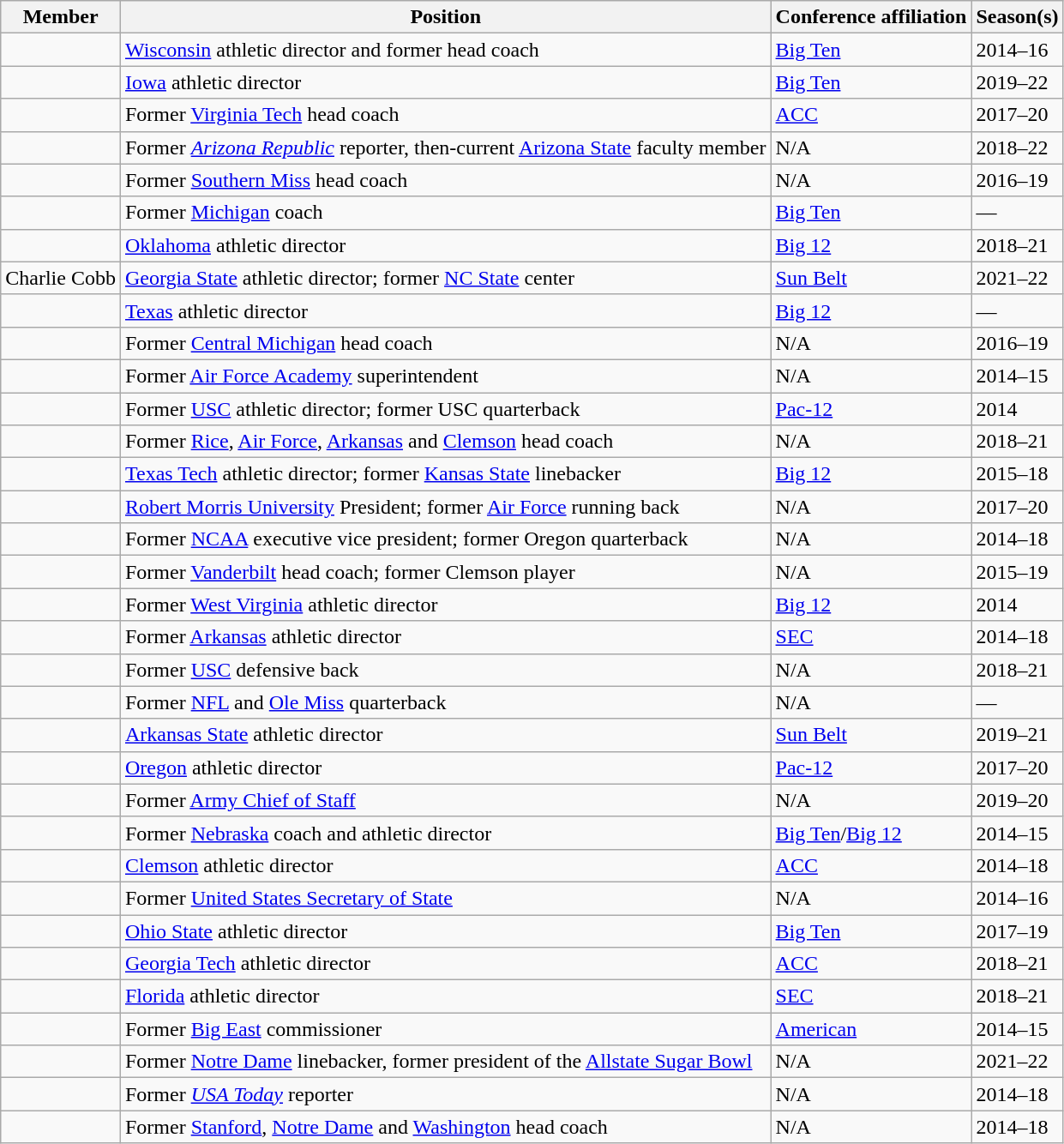<table class="wikitable sortable">
<tr>
<th>Member</th>
<th>Position</th>
<th>Conference affiliation</th>
<th>Season(s)</th>
</tr>
<tr>
<td></td>
<td><a href='#'>Wisconsin</a> athletic director and former head coach</td>
<td><a href='#'>Big Ten</a></td>
<td>2014–16</td>
</tr>
<tr>
<td></td>
<td><a href='#'>Iowa</a> athletic director</td>
<td><a href='#'>Big Ten</a></td>
<td>2019–22</td>
</tr>
<tr>
<td></td>
<td>Former <a href='#'>Virginia Tech</a> head coach</td>
<td><a href='#'>ACC</a></td>
<td>2017–20</td>
</tr>
<tr>
<td></td>
<td>Former <em><a href='#'>Arizona Republic</a></em> reporter, then-current <a href='#'>Arizona State</a> faculty member</td>
<td>N/A</td>
<td>2018–22</td>
</tr>
<tr>
<td></td>
<td>Former <a href='#'>Southern Miss</a> head coach</td>
<td>N/A</td>
<td>2016–19</td>
</tr>
<tr>
<td></td>
<td>Former <a href='#'>Michigan</a> coach</td>
<td><a href='#'>Big Ten</a></td>
<td>—</td>
</tr>
<tr>
<td></td>
<td><a href='#'>Oklahoma</a> athletic director</td>
<td><a href='#'>Big 12</a></td>
<td>2018–21</td>
</tr>
<tr>
<td sortname>Charlie Cobb</td>
<td><a href='#'>Georgia State</a> athletic director; former <a href='#'>NC State</a> center</td>
<td><a href='#'>Sun Belt</a></td>
<td>2021–22</td>
</tr>
<tr>
<td></td>
<td><a href='#'>Texas</a> athletic director</td>
<td><a href='#'>Big 12</a></td>
<td>—</td>
</tr>
<tr>
<td></td>
<td>Former <a href='#'>Central Michigan</a> head coach</td>
<td>N/A</td>
<td>2016–19</td>
</tr>
<tr>
<td></td>
<td>Former <a href='#'>Air Force Academy</a> superintendent</td>
<td>N/A</td>
<td>2014–15</td>
</tr>
<tr>
<td></td>
<td>Former <a href='#'>USC</a> athletic director; former USC quarterback</td>
<td><a href='#'>Pac-12</a></td>
<td>2014</td>
</tr>
<tr>
<td></td>
<td>Former <a href='#'>Rice</a>, <a href='#'>Air Force</a>, <a href='#'>Arkansas</a> and <a href='#'>Clemson</a> head coach</td>
<td>N/A</td>
<td>2018–21</td>
</tr>
<tr>
<td></td>
<td><a href='#'>Texas Tech</a> athletic director; former <a href='#'>Kansas State</a> linebacker</td>
<td><a href='#'>Big 12</a></td>
<td>2015–18</td>
</tr>
<tr>
<td></td>
<td><a href='#'>Robert Morris University</a> President; former <a href='#'>Air Force</a> running back</td>
<td>N/A</td>
<td>2017–20</td>
</tr>
<tr>
<td></td>
<td>Former <a href='#'>NCAA</a> executive vice president; former Oregon quarterback</td>
<td>N/A</td>
<td>2014–18</td>
</tr>
<tr>
<td></td>
<td>Former <a href='#'>Vanderbilt</a> head coach; former Clemson player</td>
<td>N/A</td>
<td>2015–19</td>
</tr>
<tr>
<td></td>
<td>Former <a href='#'>West Virginia</a> athletic director</td>
<td><a href='#'>Big 12</a></td>
<td>2014</td>
</tr>
<tr>
<td></td>
<td>Former <a href='#'>Arkansas</a> athletic director</td>
<td><a href='#'>SEC</a></td>
<td>2014–18</td>
</tr>
<tr>
<td></td>
<td>Former <a href='#'>USC</a> defensive back</td>
<td>N/A</td>
<td>2018–21</td>
</tr>
<tr>
<td></td>
<td>Former <a href='#'>NFL</a> and <a href='#'>Ole Miss</a> quarterback</td>
<td>N/A</td>
<td>—</td>
</tr>
<tr>
<td></td>
<td><a href='#'>Arkansas State</a> athletic director</td>
<td><a href='#'>Sun Belt</a></td>
<td>2019–21</td>
</tr>
<tr>
<td></td>
<td><a href='#'>Oregon</a> athletic director</td>
<td><a href='#'>Pac-12</a></td>
<td>2017–20</td>
</tr>
<tr>
<td></td>
<td>Former <a href='#'>Army Chief of Staff</a></td>
<td>N/A</td>
<td>2019–20</td>
</tr>
<tr>
<td></td>
<td>Former <a href='#'>Nebraska</a> coach and athletic director</td>
<td><a href='#'>Big Ten</a>/<a href='#'>Big 12</a></td>
<td>2014–15</td>
</tr>
<tr>
<td></td>
<td><a href='#'>Clemson</a> athletic director</td>
<td><a href='#'>ACC</a></td>
<td>2014–18</td>
</tr>
<tr>
<td></td>
<td>Former <a href='#'>United States Secretary of State</a></td>
<td>N/A</td>
<td>2014–16</td>
</tr>
<tr>
<td></td>
<td><a href='#'>Ohio State</a> athletic director</td>
<td><a href='#'>Big Ten</a></td>
<td>2017–19</td>
</tr>
<tr>
<td></td>
<td><a href='#'>Georgia Tech</a> athletic director</td>
<td><a href='#'>ACC</a></td>
<td>2018–21</td>
</tr>
<tr>
<td></td>
<td><a href='#'>Florida</a> athletic director</td>
<td><a href='#'>SEC</a></td>
<td>2018–21</td>
</tr>
<tr>
<td></td>
<td>Former <a href='#'>Big East</a> commissioner</td>
<td><a href='#'>American</a></td>
<td>2014–15</td>
</tr>
<tr>
<td></td>
<td>Former <a href='#'>Notre Dame</a> linebacker, former president of the <a href='#'>Allstate Sugar Bowl</a></td>
<td>N/A</td>
<td>2021–22</td>
</tr>
<tr>
<td></td>
<td>Former <em><a href='#'>USA Today</a></em> reporter</td>
<td>N/A</td>
<td>2014–18</td>
</tr>
<tr>
<td></td>
<td>Former <a href='#'>Stanford</a>, <a href='#'>Notre Dame</a> and <a href='#'>Washington</a> head coach</td>
<td>N/A</td>
<td>2014–18</td>
</tr>
</table>
